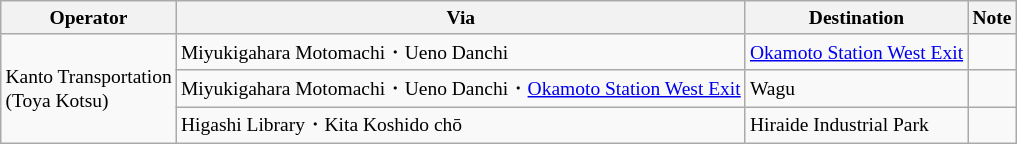<table class="wikitable" style="font-size:small">
<tr>
<th>Operator</th>
<th>Via</th>
<th>Destination</th>
<th>Note</th>
</tr>
<tr>
<td rowspan="4">Kanto Transportation<br>(Toya Kotsu)</td>
<td>Miyukigahara Motomachi・Ueno Danchi</td>
<td><a href='#'>Okamoto Station West Exit</a></td>
<td></td>
</tr>
<tr>
<td>Miyukigahara Motomachi・Ueno Danchi・<a href='#'>Okamoto Station West Exit</a></td>
<td>Wagu</td>
<td></td>
</tr>
<tr>
<td>Higashi Library・Kita Koshido chō</td>
<td>Hiraide Industrial Park</td>
<td></td>
</tr>
</table>
